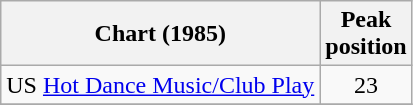<table Class = "wikitable">
<tr>
<th>Chart (1985)</th>
<th>Peak<br>position</th>
</tr>
<tr>
<td>US <a href='#'>Hot Dance Music/Club Play</a></td>
<td align = "center">23</td>
</tr>
<tr>
</tr>
</table>
